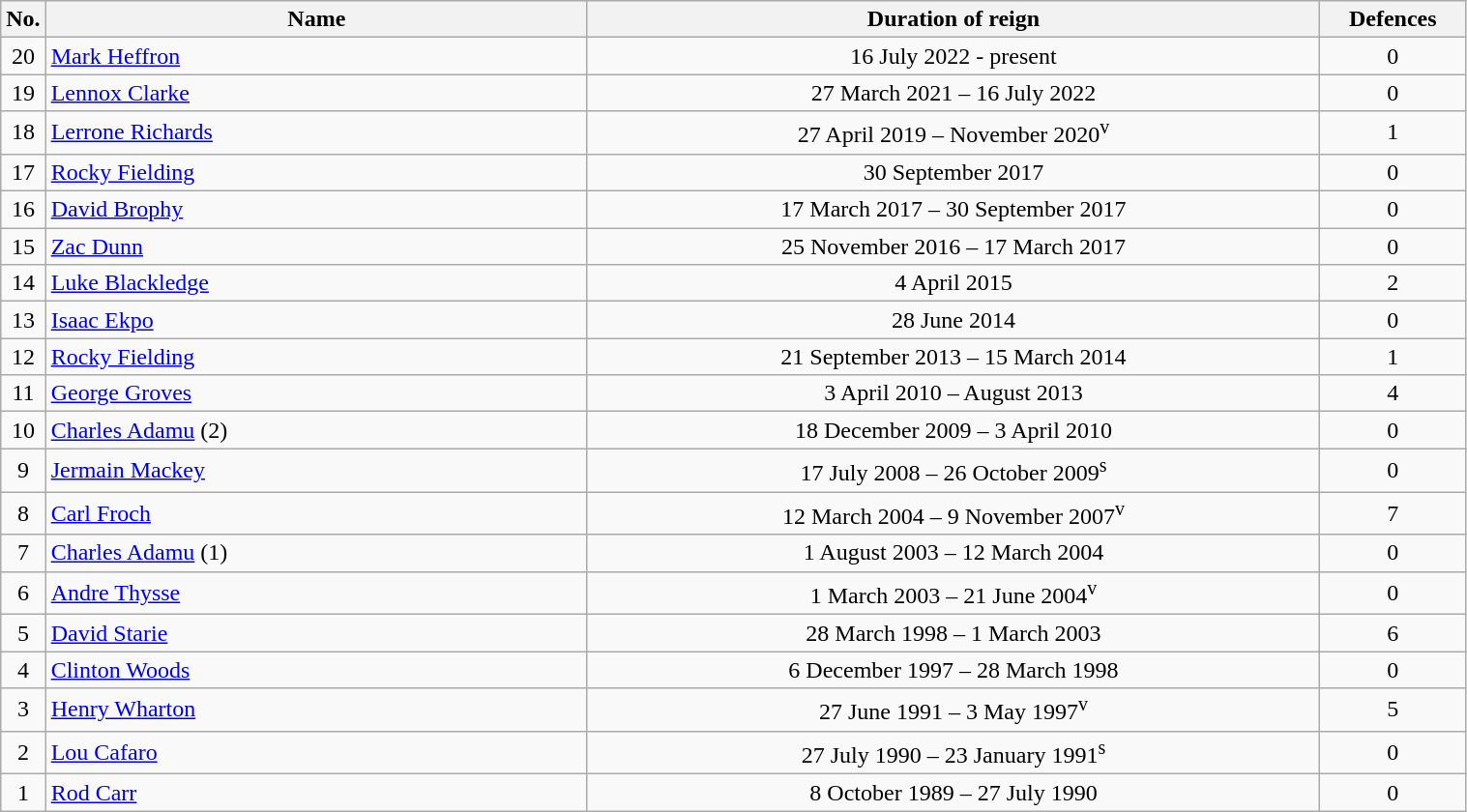<table class="wikitable" width=80%>
<tr>
<th width=3%>No.</th>
<th width=37%>Name </th>
<th width=50%>Duration of reign</th>
<th width=10%>Defences</th>
</tr>
<tr align=center>
<td>20</td>
<td align=left> <a href='#'>Mark Heffron</a></td>
<td>16 July 2022 - present</td>
<td>0</td>
</tr>
<tr align=center>
<td>19</td>
<td align=left> <a href='#'>Lennox Clarke</a></td>
<td>27 March 2021 – 16 July 2022</td>
<td>0</td>
</tr>
<tr align=center>
<td>18</td>
<td align=left> <a href='#'>Lerrone Richards</a></td>
<td>27 April 2019 – November 2020<sup>v</sup></td>
<td>1</td>
</tr>
<tr align=center>
<td>17</td>
<td align=left> <a href='#'>Rocky Fielding</a></td>
<td>30 September 2017</td>
<td>0</td>
</tr>
<tr align=center>
<td>16</td>
<td align=left> <a href='#'>David Brophy</a></td>
<td>17 March 2017 – 30 September 2017</td>
<td>0</td>
</tr>
<tr align=center>
<td>15</td>
<td align=left> <a href='#'>Zac Dunn</a></td>
<td>25 November 2016 – 17 March 2017</td>
<td>0</td>
</tr>
<tr align=center>
<td>14</td>
<td align=left> <a href='#'>Luke Blackledge</a></td>
<td>4 April 2015</td>
<td>2</td>
</tr>
<tr align=center>
<td>13</td>
<td align=left> <a href='#'>Isaac Ekpo</a></td>
<td>28 June 2014</td>
<td>0</td>
</tr>
<tr align=center>
<td>12</td>
<td align=left> <a href='#'>Rocky Fielding</a></td>
<td>21 September 2013 – 15 March 2014</td>
<td>1</td>
</tr>
<tr align=center>
<td>11</td>
<td align=left> <a href='#'>George Groves</a></td>
<td>3 April 2010 – August 2013</td>
<td>4</td>
</tr>
<tr align=center>
<td>10</td>
<td align=left> <a href='#'>Charles Adamu</a> (2)</td>
<td>18 December 2009 – 3 April 2010</td>
<td>0</td>
</tr>
<tr align=center>
<td>9</td>
<td align=left> <a href='#'>Jermain Mackey</a></td>
<td>17 July 2008 – 26 October 2009<sup>s</sup></td>
<td>0</td>
</tr>
<tr align=center>
<td>8</td>
<td align=left> <a href='#'>Carl Froch</a></td>
<td>12 March 2004 – 9 November 2007<sup>v</sup></td>
<td>7</td>
</tr>
<tr align=center>
<td>7</td>
<td align=left> <a href='#'>Charles Adamu</a> (1)</td>
<td>1 August 2003 – 12 March 2004</td>
<td>0</td>
</tr>
<tr align=center>
<td>6</td>
<td align=left> <a href='#'>Andre Thysse</a></td>
<td>1 March 2003 – 21 June 2004<sup>v</sup></td>
<td>0</td>
</tr>
<tr align=center>
<td>5</td>
<td align=left> <a href='#'>David Starie</a></td>
<td>28 March 1998 – 1 March 2003</td>
<td>6</td>
</tr>
<tr align=center>
<td>4</td>
<td align=left> <a href='#'>Clinton Woods</a></td>
<td>6 December 1997 – 28 March 1998</td>
<td>0</td>
</tr>
<tr align=center>
<td>3</td>
<td align=left> <a href='#'>Henry Wharton</a></td>
<td>27 June 1991 – 3 May 1997<sup>v</sup></td>
<td>5</td>
</tr>
<tr align=center>
<td>2</td>
<td align=left> <a href='#'>Lou Cafaro</a></td>
<td>27 July 1990 – 23 January 1991<sup>s</sup></td>
<td>0</td>
</tr>
<tr align=center>
<td>1</td>
<td align=left> <a href='#'>Rod Carr</a></td>
<td>8 October 1989 – 27 July 1990</td>
<td>0</td>
</tr>
</table>
